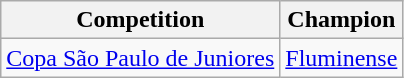<table class="wikitable">
<tr>
<th>Competition</th>
<th>Champion</th>
</tr>
<tr>
<td><a href='#'>Copa São Paulo de Juniores</a></td>
<td><a href='#'>Fluminense</a></td>
</tr>
</table>
